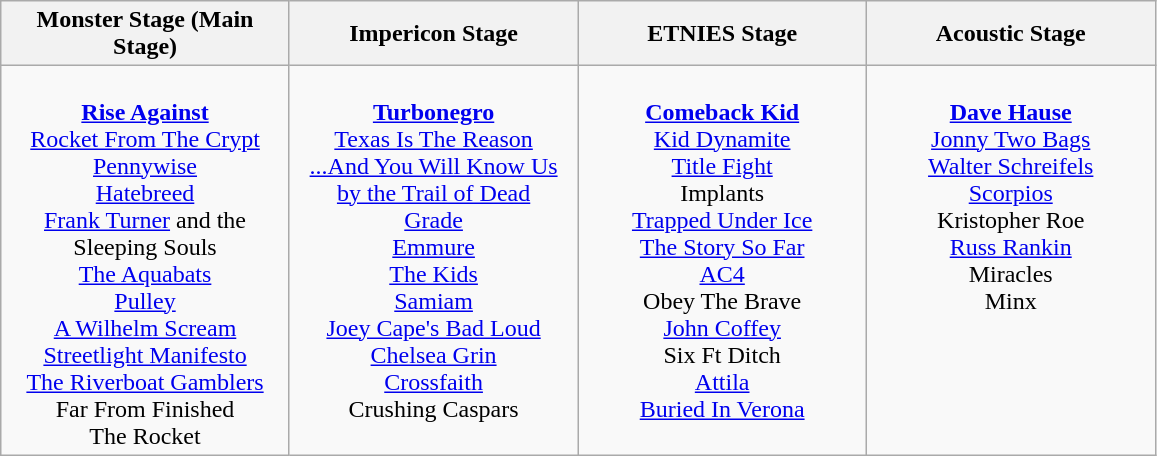<table class="wikitable">
<tr>
<th>Monster Stage (Main Stage)</th>
<th>Impericon Stage</th>
<th>ETNIES Stage</th>
<th>Acoustic Stage</th>
</tr>
<tr>
<td style="text-align:center; vertical-align:top; width:185px;"><br><strong><a href='#'>Rise Against</a></strong>
<br><a href='#'>Rocket From The Crypt</a>
<br><a href='#'>Pennywise</a>
<br><a href='#'>Hatebreed</a>
<br><a href='#'>Frank Turner</a> and the Sleeping Souls
<br><a href='#'>The Aquabats</a>
<br><a href='#'>Pulley</a>
<br><a href='#'>A Wilhelm Scream</a>
<br><a href='#'>Streetlight Manifesto</a>
<br><a href='#'>The Riverboat Gamblers</a>
<br>Far From Finished
<br>The Rocket</td>
<td style="text-align:center; vertical-align:top; width:185px;"><br><strong><a href='#'>Turbonegro</a></strong>
<br><a href='#'>Texas Is The Reason</a>
<br><a href='#'>...And You Will Know Us by the Trail of Dead</a>
<br><a href='#'>Grade</a>
<br><a href='#'>Emmure</a>
<br><a href='#'>The Kids</a>
<br><a href='#'>Samiam</a>
<br><a href='#'>Joey Cape's Bad Loud</a>
<br><a href='#'>Chelsea Grin</a>
<br><a href='#'>Crossfaith</a>
<br>Crushing Caspars</td>
<td style="text-align:center; vertical-align:top; width:185px;"><br><strong><a href='#'>Comeback Kid</a></strong>
<br><a href='#'>Kid Dynamite</a>
<br><a href='#'>Title Fight</a>
<br>Implants
<br><a href='#'>Trapped Under Ice</a>
<br><a href='#'>The Story So Far</a>
<br><a href='#'>AC4</a>
<br>Obey The Brave
<br><a href='#'>John Coffey</a>
<br>Six Ft Ditch
<br><a href='#'>Attila</a>
<br><a href='#'>Buried In Verona</a></td>
<td style="text-align:center; vertical-align:top; width:185px;"><br><strong><a href='#'>Dave Hause</a></strong>
<br><a href='#'>Jonny Two Bags</a>
<br><a href='#'>Walter Schreifels</a>
<br><a href='#'>Scorpios</a>
<br>Kristopher Roe
<br><a href='#'>Russ Rankin</a>
<br>Miracles
<br>Minx</td>
</tr>
</table>
